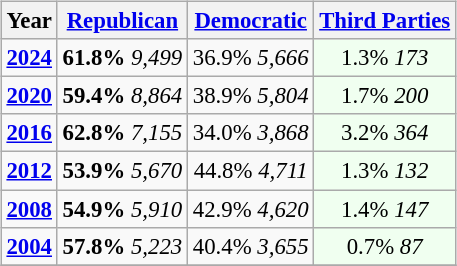<table class="wikitable" style="float:right; font-size:95%;">
<tr>
<th>Year</th>
<th><a href='#'>Republican</a></th>
<th><a href='#'>Democratic</a></th>
<th><a href='#'>Third Parties</a></th>
</tr>
<tr>
<td style="text-align:center;" ><strong><a href='#'>2024</a></strong></td>
<td style="text-align:center;" ><strong>61.8%</strong> <em>9,499</em></td>
<td style="text-align:center;" >36.9%  <em>5,666</em></td>
<td style="text-align:center; background:honeyDew;">1.3% <em>173</em></td>
</tr>
<tr>
<td style="text-align:center;" ><strong><a href='#'>2020</a></strong></td>
<td style="text-align:center;" ><strong>59.4%</strong> <em>8,864</em></td>
<td style="text-align:center;" >38.9%  <em>5,804</em></td>
<td style="text-align:center; background:honeyDew;">1.7% <em>200</em></td>
</tr>
<tr>
<td style="text-align:center;" ><strong><a href='#'>2016</a></strong></td>
<td style="text-align:center;" ><strong>62.8%</strong> <em>7,155</em></td>
<td style="text-align:center;" >34.0% <em>3,868</em></td>
<td style="text-align:center; background:honeyDew;">3.2% <em>364</em></td>
</tr>
<tr>
<td style="text-align:center;" ><strong><a href='#'>2012</a></strong></td>
<td style="text-align:center;" ><strong>53.9%</strong> <em>5,670</em></td>
<td style="text-align:center;" >44.8%  <em>4,711</em></td>
<td style="text-align:center; background:honeyDew;">1.3% <em>132</em></td>
</tr>
<tr>
<td style="text-align:center;" ><strong><a href='#'>2008</a></strong></td>
<td style="text-align:center;" ><strong>54.9%</strong> <em>5,910</em></td>
<td style="text-align:center;" >42.9%  <em>4,620</em></td>
<td style="text-align:center; background:honeyDew;">1.4% <em>147</em></td>
</tr>
<tr>
<td style="text-align:center;" ><strong><a href='#'>2004</a></strong></td>
<td style="text-align:center;" ><strong>57.8%</strong> <em>5,223</em></td>
<td style="text-align:center;" >40.4%   <em>3,655</em></td>
<td style="text-align:center; background:honeyDew;">0.7% <em>87</em></td>
</tr>
<tr>
</tr>
</table>
